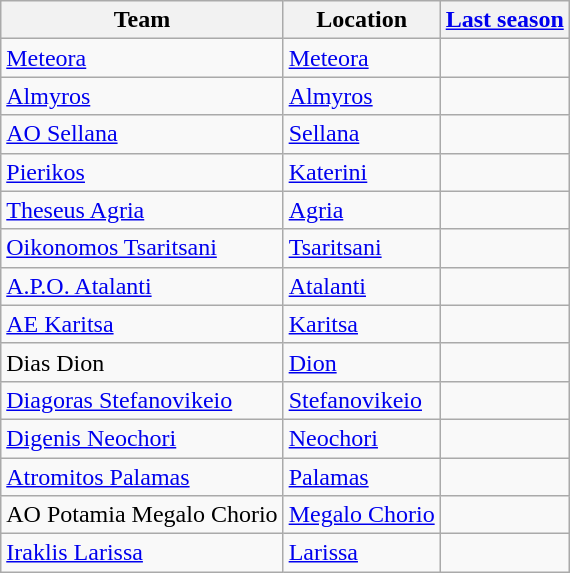<table class="wikitable sortable">
<tr>
<th>Team</th>
<th>Location</th>
<th><a href='#'>Last season</a></th>
</tr>
<tr>
<td><a href='#'>Meteora</a></td>
<td><a href='#'>Meteora</a></td>
<td></td>
</tr>
<tr>
<td><a href='#'>Almyros</a></td>
<td><a href='#'>Almyros</a></td>
<td></td>
</tr>
<tr>
<td><a href='#'>AO Sellana</a></td>
<td><a href='#'>Sellana</a></td>
<td></td>
</tr>
<tr>
<td><a href='#'>Pierikos</a></td>
<td><a href='#'>Katerini</a></td>
<td></td>
</tr>
<tr>
<td><a href='#'>Theseus Agria</a></td>
<td><a href='#'>Agria</a></td>
<td></td>
</tr>
<tr>
<td><a href='#'>Oikonomos Tsaritsani</a></td>
<td><a href='#'>Tsaritsani</a></td>
<td></td>
</tr>
<tr>
<td><a href='#'>A.P.O. Atalanti</a></td>
<td><a href='#'>Atalanti</a></td>
<td></td>
</tr>
<tr>
<td><a href='#'>AE Karitsa</a></td>
<td><a href='#'>Karitsa</a></td>
<td></td>
</tr>
<tr>
<td>Dias Dion</td>
<td><a href='#'>Dion</a></td>
<td></td>
</tr>
<tr>
<td><a href='#'>Diagoras Stefanovikeio</a></td>
<td><a href='#'>Stefanovikeio</a></td>
<td></td>
</tr>
<tr>
<td><a href='#'>Digenis Neochori</a></td>
<td><a href='#'>Neochori</a></td>
<td></td>
</tr>
<tr>
<td><a href='#'>Atromitos Palamas</a></td>
<td><a href='#'>Palamas</a></td>
<td></td>
</tr>
<tr>
<td>AO Potamia Megalo Chorio</td>
<td><a href='#'>Megalo Chorio</a></td>
<td></td>
</tr>
<tr>
<td><a href='#'>Iraklis Larissa</a></td>
<td><a href='#'>Larissa</a></td>
<td></td>
</tr>
</table>
